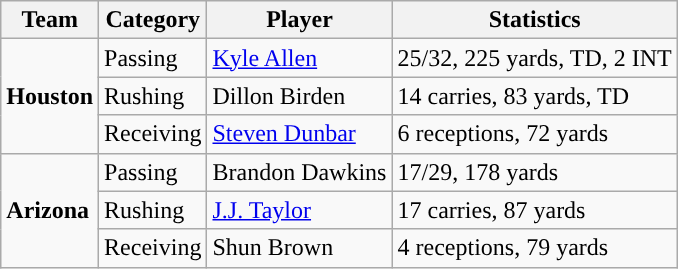<table class="wikitable" style="float: right;">
<tr>
<th>Team</th>
<th>Category</th>
<th>Player</th>
<th>Statistics</th>
</tr>
<tr>
<td rowspan=3><strong>Houston</strong></td>
<td>Passing</td>
<td><a href='#'>Kyle Allen</a></td>
<td>25/32, 225 yards, TD, 2 INT</td>
</tr>
<tr>
<td>Rushing</td>
<td>Dillon Birden</td>
<td>14 carries, 83 yards, TD</td>
</tr>
<tr>
<td>Receiving</td>
<td><a href='#'>Steven Dunbar</a></td>
<td>6 receptions, 72 yards</td>
</tr>
<tr>
<td rowspan=3><strong>Arizona</strong></td>
<td>Passing</td>
<td>Brandon Dawkins</td>
<td>17/29, 178 yards</td>
</tr>
<tr>
<td>Rushing</td>
<td><a href='#'>J.J. Taylor</a></td>
<td>17 carries, 87 yards</td>
</tr>
<tr>
<td>Receiving</td>
<td>Shun Brown</td>
<td>4 receptions, 79 yards</td>
</tr>
</table>
